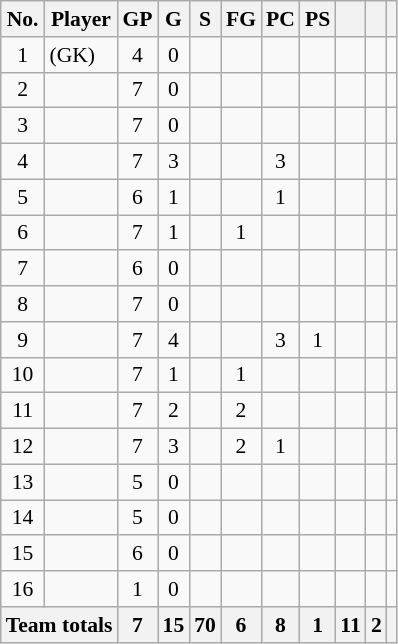<table class="wikitable sortable" style="font-size:90%; text-align:center">
<tr>
<th>No.</th>
<th>Player</th>
<th>GP</th>
<th>G</th>
<th>S</th>
<th>FG</th>
<th>PC</th>
<th>PS</th>
<th></th>
<th></th>
<th></th>
</tr>
<tr>
<td>1</td>
<td align=left> (GK)</td>
<td>4</td>
<td>0</td>
<td></td>
<td></td>
<td></td>
<td></td>
<td></td>
<td></td>
<td></td>
</tr>
<tr>
<td>2</td>
<td align=left></td>
<td>7</td>
<td>0</td>
<td></td>
<td></td>
<td></td>
<td></td>
<td></td>
<td></td>
<td></td>
</tr>
<tr>
<td>3</td>
<td align=left></td>
<td>7</td>
<td>0</td>
<td></td>
<td></td>
<td></td>
<td></td>
<td></td>
<td></td>
<td></td>
</tr>
<tr>
<td>4</td>
<td align=left></td>
<td>7</td>
<td>3</td>
<td></td>
<td></td>
<td>3</td>
<td></td>
<td></td>
<td></td>
<td></td>
</tr>
<tr>
<td>5</td>
<td align=left></td>
<td>6</td>
<td>1</td>
<td></td>
<td></td>
<td>1</td>
<td></td>
<td></td>
<td></td>
<td></td>
</tr>
<tr>
<td>6</td>
<td align=left></td>
<td>7</td>
<td>1</td>
<td></td>
<td>1</td>
<td></td>
<td></td>
<td></td>
<td></td>
<td></td>
</tr>
<tr>
<td>7</td>
<td align=left></td>
<td>6</td>
<td>0</td>
<td></td>
<td></td>
<td></td>
<td></td>
<td></td>
<td></td>
<td></td>
</tr>
<tr>
<td>8</td>
<td align=left></td>
<td>7</td>
<td>0</td>
<td></td>
<td></td>
<td></td>
<td></td>
<td></td>
<td></td>
<td></td>
</tr>
<tr>
<td>9</td>
<td align=left></td>
<td>7</td>
<td>4</td>
<td></td>
<td></td>
<td>3</td>
<td>1</td>
<td></td>
<td></td>
<td></td>
</tr>
<tr>
<td>10</td>
<td align=left></td>
<td>7</td>
<td>1</td>
<td></td>
<td>1</td>
<td></td>
<td></td>
<td></td>
<td></td>
<td></td>
</tr>
<tr>
<td>11</td>
<td align=left></td>
<td>7</td>
<td>2</td>
<td></td>
<td>2</td>
<td></td>
<td></td>
<td></td>
<td></td>
<td></td>
</tr>
<tr>
<td>12</td>
<td align=left></td>
<td>7</td>
<td>3</td>
<td></td>
<td>2</td>
<td>1</td>
<td></td>
<td></td>
<td></td>
<td></td>
</tr>
<tr>
<td>13</td>
<td align=left></td>
<td>5</td>
<td>0</td>
<td></td>
<td></td>
<td></td>
<td></td>
<td></td>
<td></td>
<td></td>
</tr>
<tr>
<td>14</td>
<td align=left></td>
<td>5</td>
<td>0</td>
<td></td>
<td></td>
<td></td>
<td></td>
<td></td>
<td></td>
<td></td>
</tr>
<tr>
<td>15</td>
<td align=left></td>
<td>6</td>
<td>0</td>
<td></td>
<td></td>
<td></td>
<td></td>
<td></td>
<td></td>
<td></td>
</tr>
<tr>
<td>16</td>
<td align=left></td>
<td>1</td>
<td>0</td>
<td></td>
<td></td>
<td></td>
<td></td>
<td></td>
<td></td>
<td></td>
</tr>
<tr class="sortbottom">
<th colspan=2>Team totals</th>
<th>7</th>
<th>15</th>
<th>70</th>
<th>6</th>
<th>8</th>
<th>1</th>
<th>11</th>
<th>2</th>
<th></th>
</tr>
</table>
